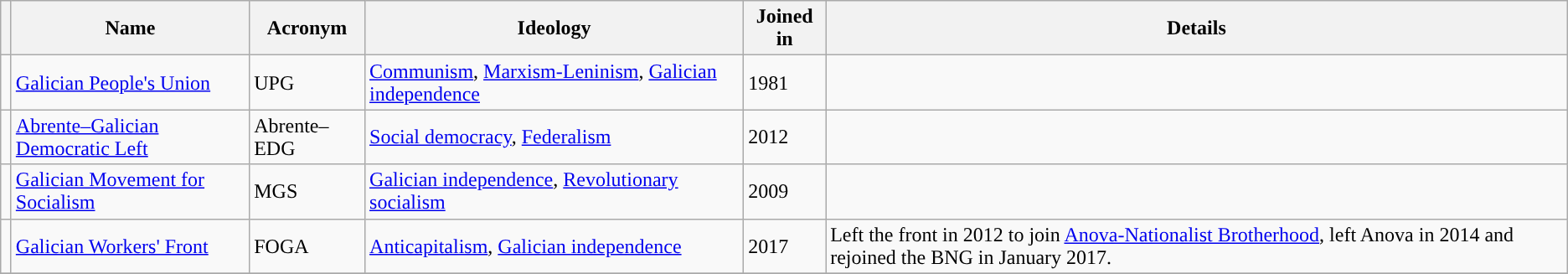<table class="wikitable sortable">
<tr>
<th class="unsortable" width="1px"></th>
<th>Name</th>
<th>Acronym</th>
<th>Ideology</th>
<th>Joined in</th>
<th>Details</th>
</tr>
<tr>
<td></td>
<td><a href='#'>Galician People's Union</a></td>
<td>UPG</td>
<td><a href='#'>Communism</a>, <a href='#'>Marxism-Leninism</a>, <a href='#'>Galician independence</a></td>
<td>1981</td>
<td></td>
</tr>
<tr>
<td></td>
<td><a href='#'>Abrente–Galician Democratic Left</a></td>
<td>Abrente–EDG</td>
<td><a href='#'>Social democracy</a>, <a href='#'>Federalism</a></td>
<td>2012</td>
<td></td>
</tr>
<tr>
<td></td>
<td><a href='#'>Galician Movement for Socialism</a></td>
<td>MGS</td>
<td><a href='#'>Galician independence</a>, <a href='#'>Revolutionary socialism</a></td>
<td>2009</td>
<td></td>
</tr>
<tr>
<td></td>
<td><a href='#'>Galician Workers' Front</a></td>
<td>FOGA</td>
<td><a href='#'>Anticapitalism</a>, <a href='#'>Galician independence</a></td>
<td>2017</td>
<td>Left the front in 2012 to join <a href='#'>Anova-Nationalist Brotherhood</a>, left Anova in 2014 and rejoined the BNG in January 2017.</td>
</tr>
<tr>
</tr>
<tr>
</tr>
</table>
